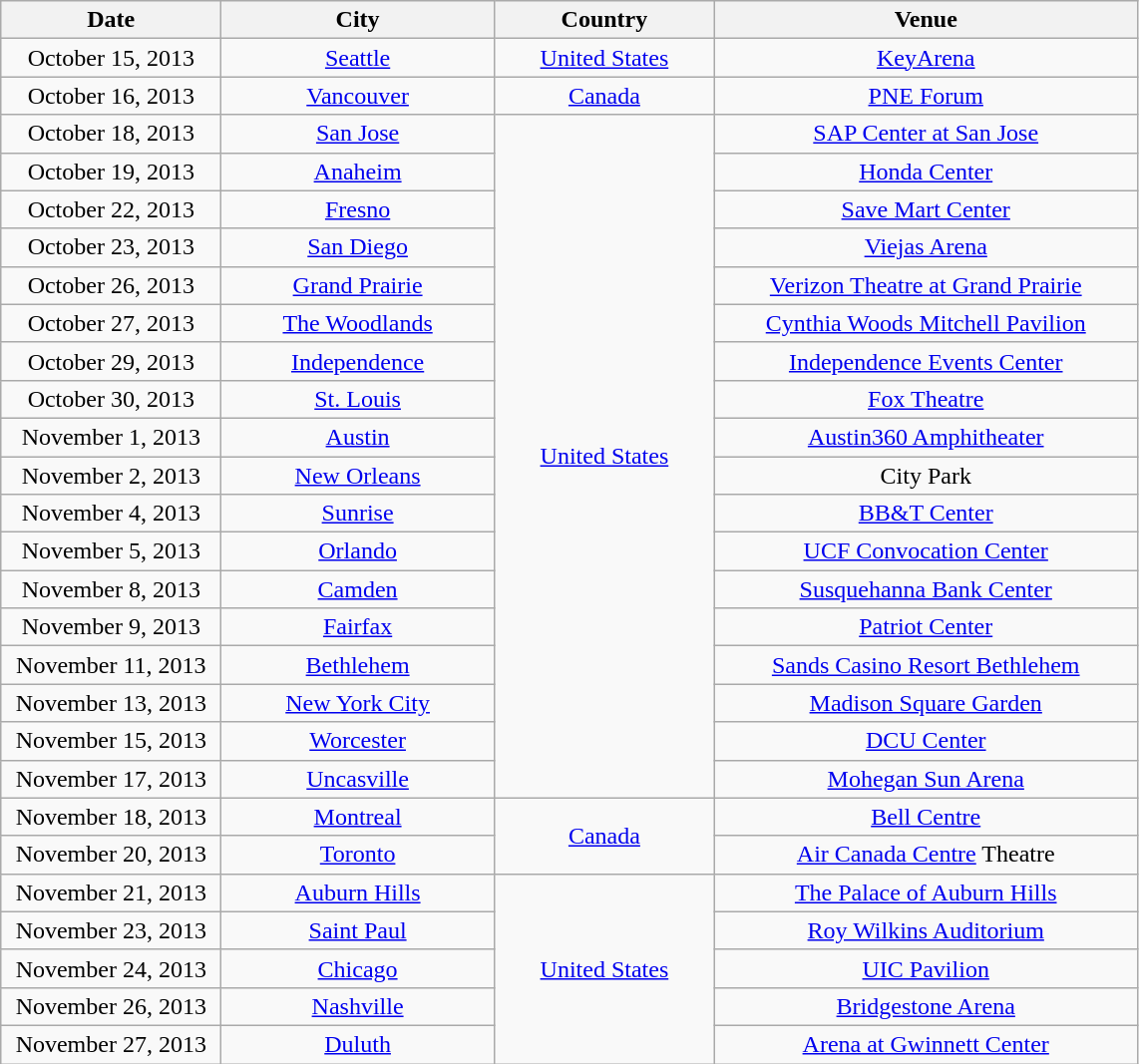<table class="wikitable" style="text-align:center;">
<tr>
<th style="width:140px;">Date</th>
<th style="width:175px;">City</th>
<th style="width:140px;">Country</th>
<th style="width:275px;">Venue</th>
</tr>
<tr>
<td>October 15, 2013</td>
<td><a href='#'>Seattle</a></td>
<td><a href='#'>United States</a></td>
<td><a href='#'>KeyArena</a></td>
</tr>
<tr>
<td>October 16, 2013</td>
<td><a href='#'>Vancouver</a></td>
<td><a href='#'>Canada</a></td>
<td><a href='#'>PNE Forum</a></td>
</tr>
<tr>
<td>October 18, 2013</td>
<td><a href='#'>San Jose</a></td>
<td rowspan="18"><a href='#'>United States</a></td>
<td><a href='#'>SAP Center at San Jose</a></td>
</tr>
<tr>
<td>October 19, 2013</td>
<td><a href='#'>Anaheim</a></td>
<td><a href='#'>Honda Center</a></td>
</tr>
<tr>
<td>October 22, 2013</td>
<td><a href='#'>Fresno</a></td>
<td><a href='#'>Save Mart Center</a></td>
</tr>
<tr>
<td>October 23, 2013</td>
<td><a href='#'>San Diego</a></td>
<td><a href='#'>Viejas Arena</a></td>
</tr>
<tr>
<td>October 26, 2013</td>
<td><a href='#'>Grand Prairie</a></td>
<td><a href='#'>Verizon Theatre at Grand Prairie</a></td>
</tr>
<tr>
<td>October 27, 2013</td>
<td><a href='#'>The Woodlands</a></td>
<td><a href='#'>Cynthia Woods Mitchell Pavilion</a></td>
</tr>
<tr>
<td>October 29, 2013</td>
<td><a href='#'>Independence</a></td>
<td><a href='#'>Independence Events Center</a></td>
</tr>
<tr>
<td>October 30, 2013</td>
<td><a href='#'>St. Louis</a></td>
<td><a href='#'>Fox Theatre</a></td>
</tr>
<tr>
<td>November 1, 2013</td>
<td><a href='#'>Austin</a></td>
<td><a href='#'>Austin360 Amphitheater</a></td>
</tr>
<tr>
<td>November 2, 2013</td>
<td><a href='#'>New Orleans</a></td>
<td>City Park </td>
</tr>
<tr>
<td>November 4, 2013</td>
<td><a href='#'>Sunrise</a></td>
<td><a href='#'>BB&T Center</a></td>
</tr>
<tr>
<td>November 5, 2013</td>
<td><a href='#'>Orlando</a></td>
<td><a href='#'>UCF Convocation Center</a></td>
</tr>
<tr>
<td>November 8, 2013</td>
<td><a href='#'>Camden</a></td>
<td><a href='#'>Susquehanna Bank Center</a></td>
</tr>
<tr>
<td>November 9, 2013</td>
<td><a href='#'>Fairfax</a></td>
<td><a href='#'>Patriot Center</a></td>
</tr>
<tr>
<td>November 11, 2013</td>
<td><a href='#'>Bethlehem</a></td>
<td><a href='#'>Sands Casino Resort Bethlehem</a></td>
</tr>
<tr>
<td>November 13, 2013</td>
<td><a href='#'>New York City</a></td>
<td><a href='#'>Madison Square Garden</a></td>
</tr>
<tr>
<td>November 15, 2013</td>
<td><a href='#'>Worcester</a></td>
<td><a href='#'>DCU Center</a></td>
</tr>
<tr>
<td>November 17, 2013</td>
<td><a href='#'>Uncasville</a></td>
<td><a href='#'>Mohegan Sun Arena</a></td>
</tr>
<tr>
<td>November 18, 2013</td>
<td><a href='#'>Montreal</a></td>
<td rowspan="2"><a href='#'>Canada</a></td>
<td><a href='#'>Bell Centre</a></td>
</tr>
<tr>
<td>November 20, 2013</td>
<td><a href='#'>Toronto</a></td>
<td><a href='#'>Air Canada Centre</a> Theatre</td>
</tr>
<tr>
<td>November 21, 2013</td>
<td><a href='#'>Auburn Hills</a></td>
<td rowspan="11"><a href='#'>United States</a></td>
<td><a href='#'>The Palace of Auburn Hills</a></td>
</tr>
<tr>
<td>November 23, 2013</td>
<td><a href='#'>Saint Paul</a></td>
<td><a href='#'>Roy Wilkins Auditorium</a></td>
</tr>
<tr>
<td>November 24, 2013</td>
<td><a href='#'>Chicago</a></td>
<td><a href='#'>UIC Pavilion</a></td>
</tr>
<tr>
<td>November 26, 2013</td>
<td><a href='#'>Nashville</a></td>
<td><a href='#'>Bridgestone Arena</a></td>
</tr>
<tr>
<td>November 27, 2013</td>
<td><a href='#'>Duluth</a></td>
<td><a href='#'>Arena at Gwinnett Center</a></td>
</tr>
</table>
